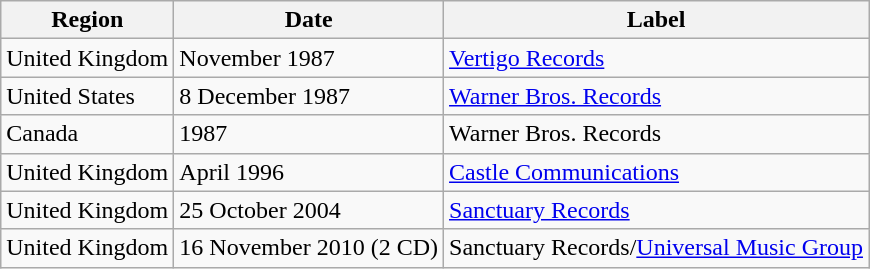<table class="wikitable">
<tr>
<th>Region</th>
<th>Date</th>
<th>Label</th>
</tr>
<tr>
<td>United Kingdom</td>
<td>November 1987</td>
<td><a href='#'>Vertigo Records</a></td>
</tr>
<tr>
<td>United States</td>
<td>8 December 1987</td>
<td><a href='#'>Warner Bros. Records</a></td>
</tr>
<tr>
<td>Canada</td>
<td>1987</td>
<td>Warner Bros. Records</td>
</tr>
<tr>
<td>United Kingdom</td>
<td>April 1996</td>
<td><a href='#'>Castle Communications</a></td>
</tr>
<tr>
<td>United Kingdom</td>
<td>25 October 2004</td>
<td><a href='#'>Sanctuary Records</a></td>
</tr>
<tr>
<td>United Kingdom</td>
<td>16 November 2010 (2 CD)</td>
<td>Sanctuary Records/<a href='#'>Universal Music Group</a></td>
</tr>
</table>
